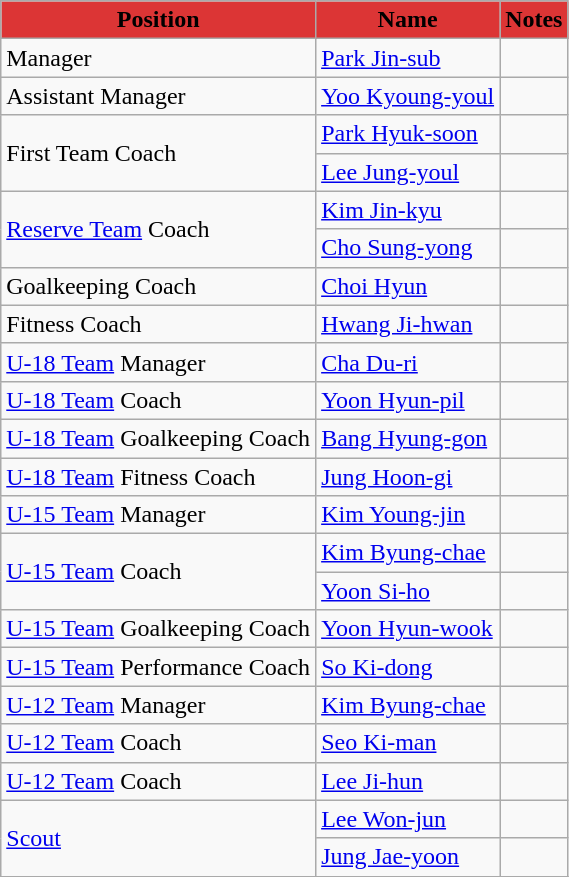<table class="wikitable">
<tr>
<th style="color:#000000; background:#DC3535;">Position</th>
<th style="color:#000000; background:#DC3535;">Name</th>
<th style="color:#000000; background:#DC3535;">Notes</th>
</tr>
<tr>
<td>Manager</td>
<td> <a href='#'>Park Jin-sub</a></td>
<td></td>
</tr>
<tr>
<td>Assistant Manager</td>
<td> <a href='#'>Yoo Kyoung-youl</a></td>
<td></td>
</tr>
<tr>
<td rowspan="2">First Team Coach</td>
<td> <a href='#'>Park Hyuk-soon</a></td>
<td></td>
</tr>
<tr>
<td> <a href='#'>Lee Jung-youl</a></td>
<td></td>
</tr>
<tr>
<td rowspan="2"><a href='#'>Reserve Team</a> Coach</td>
<td> <a href='#'>Kim Jin-kyu</a></td>
<td></td>
</tr>
<tr>
<td> <a href='#'>Cho Sung-yong</a></td>
<td></td>
</tr>
<tr>
<td>Goalkeeping Coach</td>
<td> <a href='#'>Choi Hyun</a></td>
<td></td>
</tr>
<tr>
<td>Fitness Coach</td>
<td> <a href='#'>Hwang Ji-hwan</a></td>
<td></td>
</tr>
<tr>
<td><a href='#'>U-18 Team</a> Manager</td>
<td> <a href='#'>Cha Du-ri</a></td>
<td></td>
</tr>
<tr>
<td><a href='#'>U-18 Team</a> Coach</td>
<td> <a href='#'>Yoon Hyun-pil</a></td>
<td></td>
</tr>
<tr>
<td><a href='#'>U-18 Team</a> Goalkeeping Coach</td>
<td> <a href='#'>Bang Hyung-gon</a></td>
<td></td>
</tr>
<tr>
<td><a href='#'>U-18 Team</a> Fitness Coach</td>
<td> <a href='#'>Jung Hoon-gi</a></td>
<td></td>
</tr>
<tr>
<td><a href='#'>U-15 Team</a> Manager</td>
<td> <a href='#'>Kim Young-jin</a></td>
<td></td>
</tr>
<tr>
<td rowspan="2"><a href='#'>U-15 Team</a> Coach</td>
<td> <a href='#'>Kim Byung-chae</a></td>
<td></td>
</tr>
<tr>
<td> <a href='#'>Yoon Si-ho</a></td>
<td></td>
</tr>
<tr>
<td><a href='#'>U-15 Team</a> Goalkeeping Coach</td>
<td> <a href='#'>Yoon Hyun-wook</a></td>
<td></td>
</tr>
<tr>
<td><a href='#'>U-15 Team</a> Performance Coach</td>
<td> <a href='#'>So Ki-dong</a></td>
<td></td>
</tr>
<tr>
<td><a href='#'>U-12 Team</a> Manager</td>
<td> <a href='#'>Kim Byung-chae</a></td>
<td></td>
</tr>
<tr>
<td><a href='#'>U-12 Team</a> Coach</td>
<td> <a href='#'>Seo Ki-man</a></td>
<td></td>
</tr>
<tr>
<td><a href='#'>U-12 Team</a> Coach</td>
<td> <a href='#'>Lee Ji-hun</a></td>
<td></td>
</tr>
<tr>
<td rowspan="2"><a href='#'>Scout</a></td>
<td> <a href='#'>Lee Won-jun</a></td>
<td></td>
</tr>
<tr>
<td> <a href='#'>Jung Jae-yoon</a></td>
<td></td>
</tr>
<tr>
</tr>
</table>
